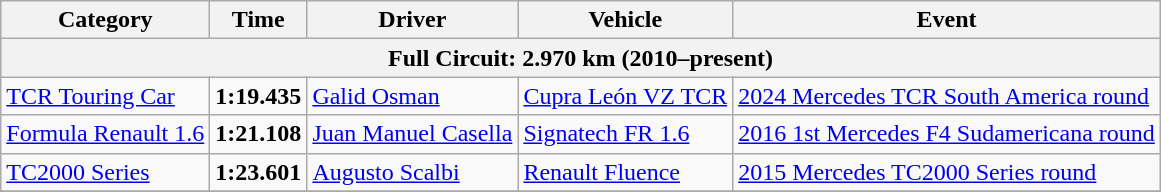<table class="wikitable">
<tr>
<th>Category</th>
<th>Time</th>
<th>Driver</th>
<th>Vehicle</th>
<th>Event</th>
</tr>
<tr>
<th colspan=5>Full Circuit: 2.970 km (2010–present)</th>
</tr>
<tr>
<td><a href='#'>TCR Touring Car</a></td>
<td><strong>1:19.435</strong></td>
<td><a href='#'>Galid Osman</a></td>
<td><a href='#'>Cupra León VZ TCR</a></td>
<td><a href='#'>2024 Mercedes TCR South America round</a></td>
</tr>
<tr>
<td><a href='#'>Formula Renault 1.6</a></td>
<td><strong>1:21.108</strong></td>
<td><a href='#'>Juan Manuel Casella</a></td>
<td><a href='#'>Signatech FR 1.6</a></td>
<td><a href='#'>2016 1st Mercedes F4 Sudamericana round</a></td>
</tr>
<tr>
<td><a href='#'>TC2000 Series</a></td>
<td><strong>1:23.601</strong></td>
<td><a href='#'>Augusto Scalbi</a></td>
<td><a href='#'>Renault Fluence</a></td>
<td><a href='#'>2015 Mercedes TC2000 Series round</a></td>
</tr>
<tr>
</tr>
</table>
